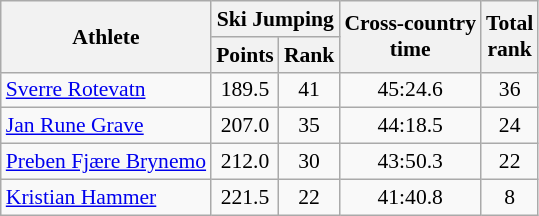<table class="wikitable" style="font-size:90%">
<tr>
<th rowspan="2">Athlete</th>
<th colspan="2">Ski Jumping</th>
<th rowspan="2">Cross-country <br> time</th>
<th rowspan="2">Total <br> rank</th>
</tr>
<tr>
<th>Points</th>
<th>Rank</th>
</tr>
<tr>
<td><a href='#'>Sverre Rotevatn</a></td>
<td align="center">189.5</td>
<td align="center">41</td>
<td align="center">45:24.6</td>
<td align="center">36</td>
</tr>
<tr>
<td><a href='#'>Jan Rune Grave</a></td>
<td align="center">207.0</td>
<td align="center">35</td>
<td align="center">44:18.5</td>
<td align="center">24</td>
</tr>
<tr>
<td><a href='#'>Preben Fjære Brynemo</a></td>
<td align="center">212.0</td>
<td align="center">30</td>
<td align="center">43:50.3</td>
<td align="center">22</td>
</tr>
<tr>
<td><a href='#'>Kristian Hammer</a></td>
<td align="center">221.5</td>
<td align="center">22</td>
<td align="center">41:40.8</td>
<td align="center">8</td>
</tr>
</table>
